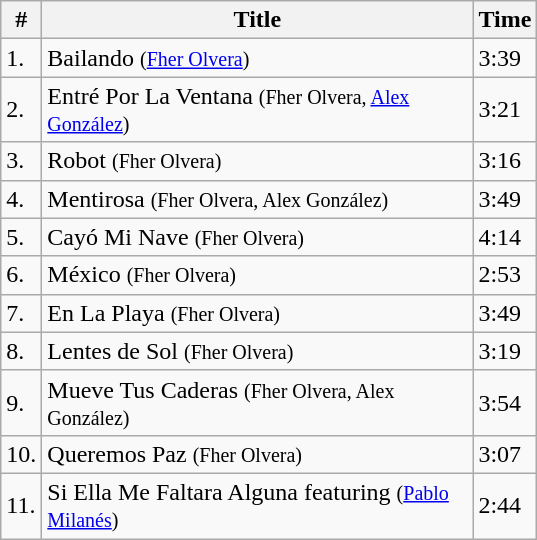<table class="wikitable">
<tr>
<th>#</th>
<th width="280">Title</th>
<th>Time</th>
</tr>
<tr>
<td>1.</td>
<td>Bailando <small>(<a href='#'>Fher Olvera</a>)</small></td>
<td>3:39</td>
</tr>
<tr>
<td>2.</td>
<td>Entré Por La Ventana <small>(Fher Olvera, <a href='#'>Alex González</a>)</small></td>
<td>3:21</td>
</tr>
<tr>
<td>3.</td>
<td>Robot <small>(Fher Olvera)</small></td>
<td>3:16</td>
</tr>
<tr>
<td>4.</td>
<td>Mentirosa <small>(Fher Olvera, Alex González)</small></td>
<td>3:49</td>
</tr>
<tr>
<td>5.</td>
<td>Cayó Mi Nave <small>(Fher Olvera)</small></td>
<td>4:14</td>
</tr>
<tr>
<td>6.</td>
<td>México <small>(Fher Olvera)</small></td>
<td>2:53</td>
</tr>
<tr>
<td>7.</td>
<td>En La Playa <small>(Fher Olvera)</small></td>
<td>3:49</td>
</tr>
<tr>
<td>8.</td>
<td>Lentes de Sol <small>(Fher Olvera)</small></td>
<td>3:19</td>
</tr>
<tr>
<td>9.</td>
<td>Mueve Tus Caderas <small>(Fher Olvera, Alex González)</small></td>
<td>3:54</td>
</tr>
<tr>
<td>10.</td>
<td>Queremos Paz <small>(Fher Olvera)</small></td>
<td>3:07</td>
</tr>
<tr>
<td>11.</td>
<td>Si Ella Me Faltara Alguna featuring <small>(<a href='#'>Pablo Milanés</a>)</small></td>
<td>2:44</td>
</tr>
</table>
